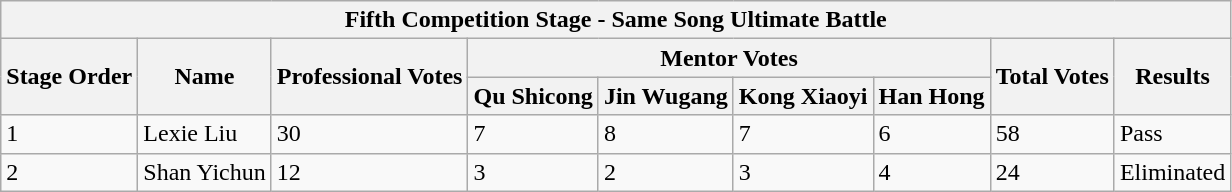<table class="wikitable sortable">
<tr>
<th colspan="9">Fifth Competition Stage - Same Song Ultimate Battle</th>
</tr>
<tr>
<th rowspan="2">Stage Order</th>
<th rowspan="2" class="unsortable">Name</th>
<th rowspan="2">Professional Votes</th>
<th colspan="4">Mentor Votes</th>
<th rowspan="2">Total Votes</th>
<th rowspan="2" class="unsortable">Results</th>
</tr>
<tr>
<th>Qu Shicong</th>
<th>Jin Wugang</th>
<th>Kong Xiaoyi</th>
<th>Han Hong</th>
</tr>
<tr>
<td>1</td>
<td>Lexie Liu</td>
<td>30</td>
<td>7</td>
<td>8</td>
<td>7</td>
<td>6</td>
<td>58</td>
<td>Pass</td>
</tr>
<tr>
<td>2</td>
<td>Shan Yichun</td>
<td>12</td>
<td>3</td>
<td>2</td>
<td>3</td>
<td>4</td>
<td>24</td>
<td>Eliminated</td>
</tr>
</table>
